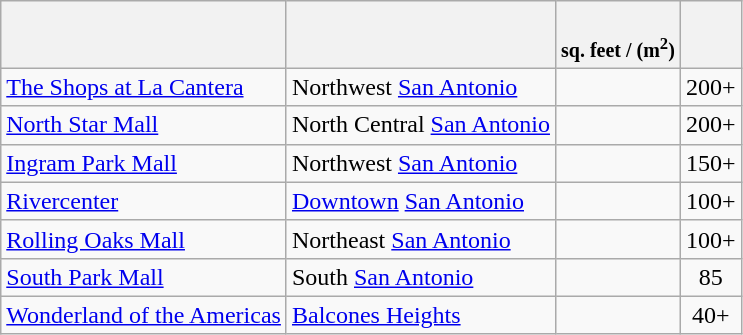<table class="wikitable sortable">
<tr>
<th></th>
<th></th>
<th><br><small>sq. feet / (m<sup>2</sup>)</small></th>
<th></th>
</tr>
<tr>
<td><a href='#'>The Shops at La Cantera</a></td>
<td>Northwest <a href='#'>San Antonio</a></td>
<td></td>
<td style="text-align: center;">200+</td>
</tr>
<tr>
<td><a href='#'>North Star Mall</a></td>
<td>North Central <a href='#'>San Antonio</a></td>
<td></td>
<td style="text-align: center;">200+</td>
</tr>
<tr>
<td><a href='#'>Ingram Park Mall</a></td>
<td>Northwest <a href='#'>San Antonio</a></td>
<td></td>
<td style="text-align: center;">150+</td>
</tr>
<tr>
<td><a href='#'>Rivercenter</a></td>
<td><a href='#'>Downtown</a> <a href='#'>San Antonio</a></td>
<td></td>
<td style="text-align: center;">100+</td>
</tr>
<tr>
<td><a href='#'>Rolling Oaks Mall</a></td>
<td>Northeast <a href='#'>San Antonio</a></td>
<td></td>
<td style="text-align: center;">100+</td>
</tr>
<tr>
<td><a href='#'>South Park Mall</a></td>
<td>South <a href='#'>San Antonio</a></td>
<td></td>
<td style="text-align: center;">85</td>
</tr>
<tr>
<td><a href='#'>Wonderland of the Americas</a></td>
<td><a href='#'>Balcones Heights</a></td>
<td></td>
<td style="text-align: center;">40+</td>
</tr>
</table>
